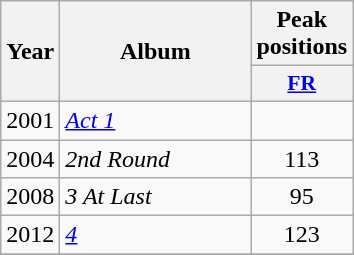<table class="wikitable">
<tr>
<th align="center" rowspan="2" width="10">Year</th>
<th align="center" rowspan="2" width="120">Album</th>
<th align="center" colspan="1" width="20">Peak positions</th>
</tr>
<tr>
<th scope="col" style="width:3em;font-size:90%;"><a href='#'>FR</a><br></th>
</tr>
<tr>
<td style="text-align:center;">2001</td>
<td><em><a href='#'>Act 1</a></em></td>
<td style="text-align:center;"></td>
</tr>
<tr>
<td style="text-align:center;">2004</td>
<td><em>2nd Round</em></td>
<td style="text-align:center;">113</td>
</tr>
<tr>
<td style="text-align:center;">2008</td>
<td><em>3 At Last</em></td>
<td style="text-align:center;">95</td>
</tr>
<tr>
<td style="text-align:center;">2012</td>
<td><em><a href='#'>4</a></em></td>
<td style="text-align:center;">123</td>
</tr>
<tr>
</tr>
</table>
